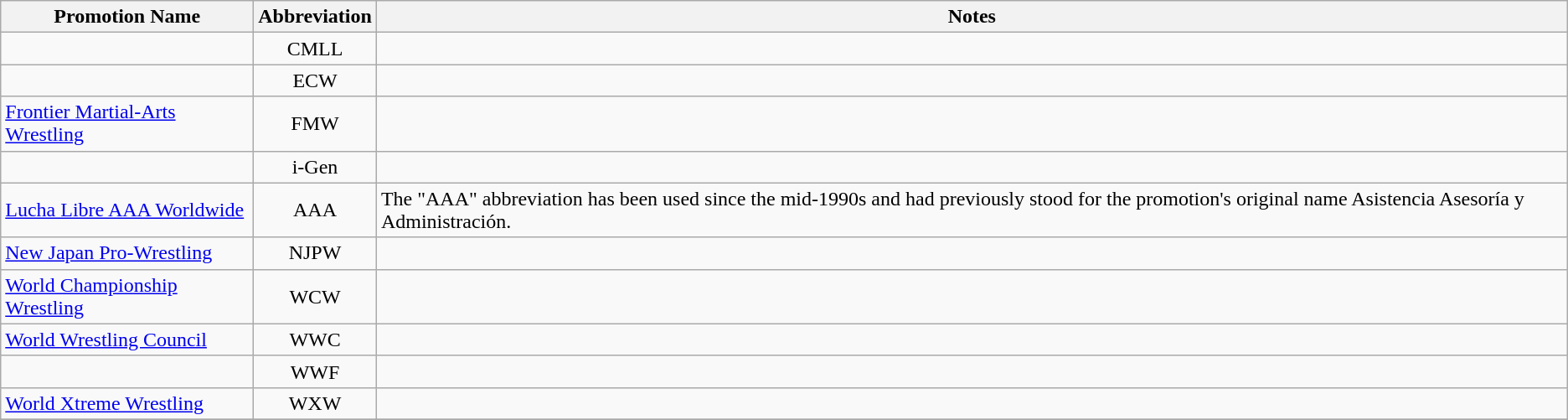<table class="wikitable">
<tr>
<th>Promotion Name</th>
<th>Abbreviation</th>
<th>Notes</th>
</tr>
<tr>
<td></td>
<td align=center>CMLL</td>
<td></td>
</tr>
<tr>
<td></td>
<td align=center>ECW</td>
<td></td>
</tr>
<tr>
<td><a href='#'>Frontier Martial-Arts Wrestling</a></td>
<td align=center>FMW</td>
<td></td>
</tr>
<tr>
<td></td>
<td align=center>i-Gen</td>
<td></td>
</tr>
<tr>
<td><a href='#'>Lucha Libre AAA Worldwide</a></td>
<td align=center>AAA</td>
<td>The "AAA" abbreviation has been used since the mid-1990s and had previously stood for the promotion's original name Asistencia Asesoría y Administración.</td>
</tr>
<tr>
<td><a href='#'>New Japan Pro-Wrestling</a></td>
<td align=center>NJPW</td>
<td></td>
</tr>
<tr>
<td><a href='#'>World Championship Wrestling</a></td>
<td align=center>WCW</td>
<td></td>
</tr>
<tr>
<td><a href='#'>World Wrestling Council</a></td>
<td align=center>WWC</td>
<td></td>
</tr>
<tr>
<td></td>
<td align=center>WWF</td>
<td></td>
</tr>
<tr>
<td><a href='#'>World Xtreme Wrestling</a></td>
<td align=center>WXW</td>
<td></td>
</tr>
<tr>
</tr>
</table>
